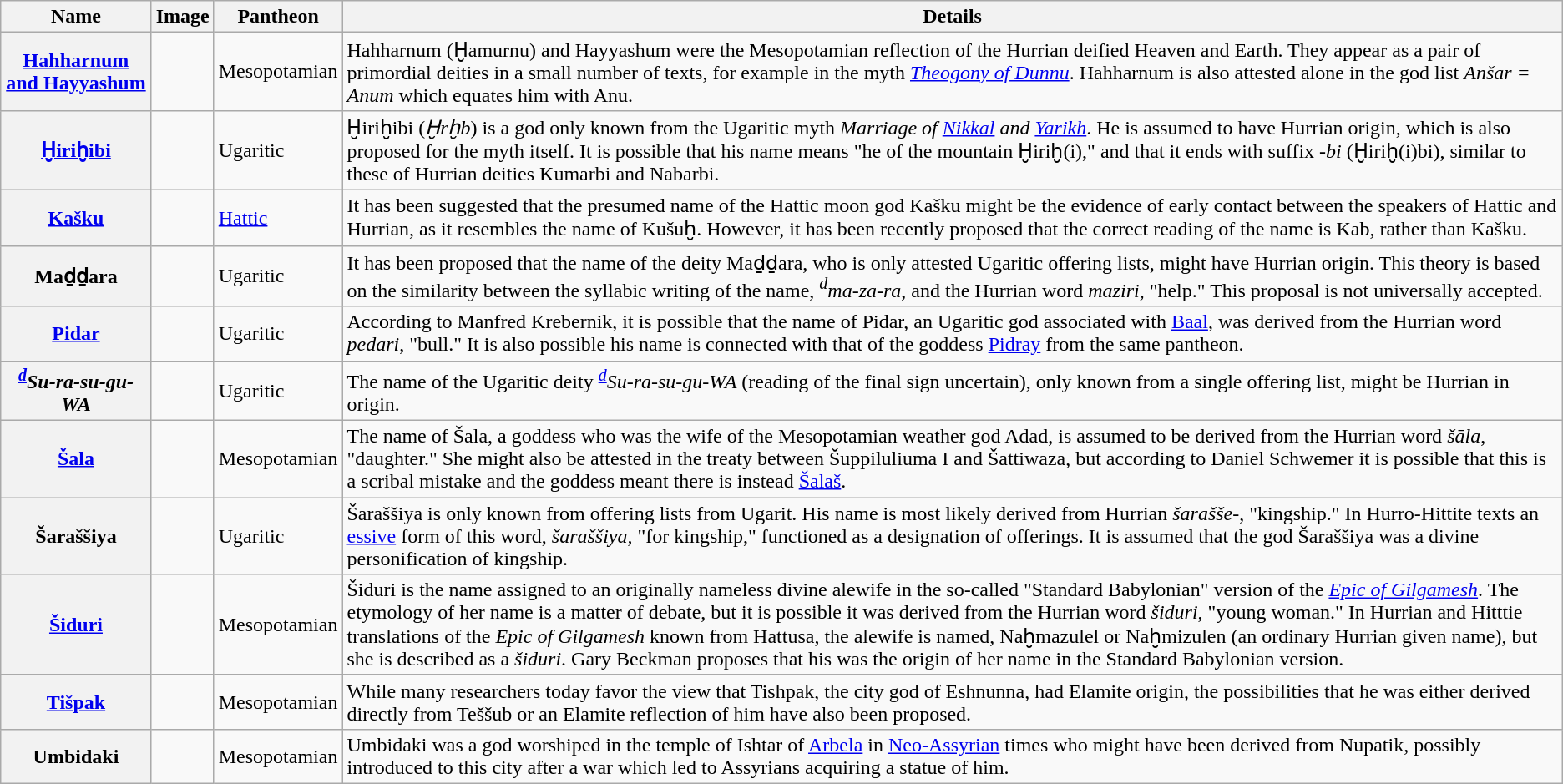<table class="wikitable">
<tr>
<th scope="col">Name</th>
<th scope="col">Image</th>
<th scope="col">Pantheon</th>
<th scope="col">Details</th>
</tr>
<tr>
<th scope="row"><a href='#'>Hahharnum and Hayyashum</a></th>
<td></td>
<td>Mesopotamian</td>
<td>Hahharnum (Ḫamurnu) and Hayyashum were the Mesopotamian reflection of the Hurrian deified Heaven and Earth. They appear as a pair of primordial deities in a small number of texts, for example in the myth <em><a href='#'>Theogony of Dunnu</a></em>. Hahharnum is also attested alone in the god list <em>Anšar = Anum</em> which equates him with Anu.</td>
</tr>
<tr>
<th scope="row"><a href='#'>Ḫiriḫibi</a></th>
<td></td>
<td>Ugaritic</td>
<td>Ḫiriḫibi (<em>Ḫrḫb</em>) is a god only known from the Ugaritic myth <em>Marriage of <a href='#'>Nikkal</a> and <a href='#'>Yarikh</a></em>.  He is assumed to have Hurrian origin, which is also proposed for the myth itself. It is possible that his name means "he of the mountain Ḫiriḫ(i)," and that it ends with suffix -<em>bi</em> (Ḫiriḫ(i)bi), similar to these of Hurrian deities Kumarbi and Nabarbi.</td>
</tr>
<tr>
<th scope="row"><a href='#'>Kašku</a></th>
<td></td>
<td><a href='#'>Hattic</a></td>
<td>It has been suggested that the presumed name of the Hattic moon god Kašku might be the evidence of early contact between the speakers of Hattic and Hurrian, as it resembles the name of Kušuḫ. However, it has been recently proposed that the correct reading of the name is Kab, rather than Kašku.</td>
</tr>
<tr>
<th scope="row">Maḏḏara</th>
<td></td>
<td>Ugaritic</td>
<td>It has been proposed that the name of the deity Maḏḏara, who is only attested Ugaritic offering lists, might have Hurrian origin. This theory is based on the similarity between the syllabic writing of the name, <em><sup>d</sup>ma-za-ra</em>, and the Hurrian word <em>maziri</em>, "help." This proposal is not universally accepted.</td>
</tr>
<tr>
<th scope="row"><a href='#'>Pidar</a></th>
<td></td>
<td>Ugaritic</td>
<td>According to Manfred Krebernik, it is possible that the name of Pidar, an Ugaritic god associated with <a href='#'>Baal</a>, was derived from the Hurrian word <em>pedari</em>, "bull." It is also possible his name is connected with that of the goddess <a href='#'>Pidray</a> from the same pantheon.</td>
</tr>
<tr>
</tr>
<tr>
<th scope="row"><em><sup><a href='#'>d</a></sup>Su-ra-su-gu-WA</em></th>
<td></td>
<td>Ugaritic</td>
<td>The name of the Ugaritic deity <em><sup><a href='#'>d</a></sup>Su-ra-su-gu-WA</em> (reading of the final sign uncertain), only known from a single offering list, might be Hurrian in origin.</td>
</tr>
<tr>
<th scope="row"><a href='#'>Šala</a></th>
<td></td>
<td>Mesopotamian</td>
<td>The name of Šala, a goddess who was the wife of the Mesopotamian weather god Adad, is assumed to be derived from the Hurrian word <em>šāla</em>, "daughter." She might also be attested in the treaty between Šuppiluliuma I and Šattiwaza, but according to Daniel Schwemer it is possible that this is a scribal mistake and the goddess meant there is instead <a href='#'>Šalaš</a>.</td>
</tr>
<tr>
<th scope="row">Šaraššiya</th>
<td></td>
<td>Ugaritic</td>
<td>Šaraššiya is only known from offering lists from Ugarit. His name is most likely derived from Hurrian <em>šarašše-</em>, "kingship." In Hurro-Hittite texts an <a href='#'>essive</a> form of this word, <em>šaraššiya,</em> "for kingship," functioned as a designation of offerings. It is assumed that the god Šaraššiya was a divine personification of kingship.</td>
</tr>
<tr>
<th scope="row"><a href='#'>Šiduri</a></th>
<td></td>
<td>Mesopotamian</td>
<td>Šiduri is the name assigned to an originally nameless divine alewife in the so-called "Standard Babylonian" version of the <em><a href='#'>Epic of Gilgamesh</a></em>. The etymology of her name is a matter of debate, but it is possible it was derived from the Hurrian word <em>šiduri</em>, "young woman." In Hurrian and Hitttie translations of the <em>Epic of Gilgamesh</em> known from Hattusa, the alewife is named, Naḫmazulel or Naḫmizulen (an ordinary Hurrian given name), but she is described as a  <em>šiduri</em>. Gary Beckman proposes that his was the origin of her name in the Standard Babylonian version.</td>
</tr>
<tr>
<th scope="row"><a href='#'>Tišpak</a></th>
<td></td>
<td>Mesopotamian</td>
<td>While many researchers today favor the view that Tishpak, the city god of Eshnunna, had Elamite origin, the possibilities that he was either derived directly from Teššub or an Elamite reflection of him have also been proposed.</td>
</tr>
<tr>
<th scope="row">Umbidaki</th>
<td></td>
<td>Mesopotamian</td>
<td>Umbidaki was a god worshiped in the temple of Ishtar of <a href='#'>Arbela</a> in <a href='#'>Neo-Assyrian</a> times who might have been derived from Nupatik, possibly introduced to this city after a war which led to Assyrians acquiring a statue of him.</td>
</tr>
</table>
